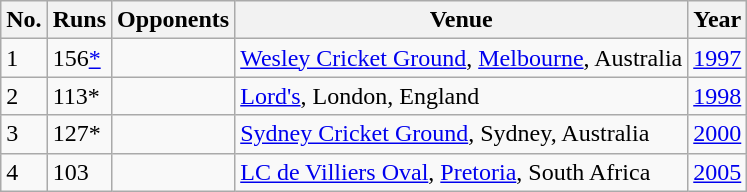<table class="wikitable">
<tr>
<th>No.</th>
<th>Runs</th>
<th>Opponents</th>
<th>Venue</th>
<th>Year</th>
</tr>
<tr>
<td>1</td>
<td>156<a href='#'>*</a></td>
<td></td>
<td><a href='#'>Wesley Cricket Ground</a>, <a href='#'>Melbourne</a>, Australia</td>
<td><a href='#'>1997</a></td>
</tr>
<tr>
<td>2</td>
<td>113*</td>
<td></td>
<td><a href='#'>Lord's</a>, London, England</td>
<td><a href='#'>1998</a></td>
</tr>
<tr>
<td>3</td>
<td>127*</td>
<td></td>
<td><a href='#'>Sydney Cricket Ground</a>, Sydney, Australia</td>
<td><a href='#'>2000</a></td>
</tr>
<tr>
<td>4</td>
<td>103</td>
<td></td>
<td><a href='#'>LC de Villiers Oval</a>, <a href='#'>Pretoria</a>, South Africa</td>
<td><a href='#'>2005</a></td>
</tr>
</table>
